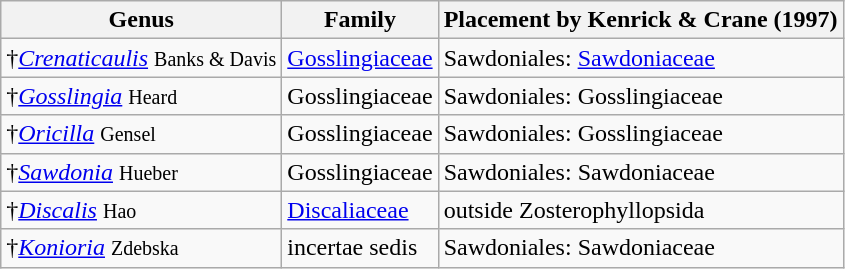<table class="wikitable">
<tr>
<th>Genus</th>
<th>Family</th>
<th>Placement by Kenrick & Crane (1997)</th>
</tr>
<tr>
<td>†<em><a href='#'>Crenaticaulis</a></em> <small>Banks & Davis</small></td>
<td><a href='#'>Gosslingiaceae</a></td>
<td>Sawdoniales: <a href='#'>Sawdoniaceae</a></td>
</tr>
<tr>
<td>†<em><a href='#'>Gosslingia</a></em> <small>Heard</small></td>
<td>Gosslingiaceae</td>
<td>Sawdoniales: Gosslingiaceae</td>
</tr>
<tr>
<td>†<em><a href='#'>Oricilla</a></em> <small>Gensel</small></td>
<td>Gosslingiaceae</td>
<td>Sawdoniales: Gosslingiaceae</td>
</tr>
<tr>
<td>†<em><a href='#'>Sawdonia</a></em> <small>Hueber</small></td>
<td>Gosslingiaceae</td>
<td>Sawdoniales: Sawdoniaceae</td>
</tr>
<tr>
<td>†<em><a href='#'>Discalis</a></em> <small>Hao</small></td>
<td><a href='#'>Discaliaceae</a></td>
<td>outside Zosterophyllopsida</td>
</tr>
<tr>
<td>†<em><a href='#'>Konioria</a></em> <small>Zdebska</small></td>
<td>incertae sedis</td>
<td>Sawdoniales: Sawdoniaceae</td>
</tr>
</table>
